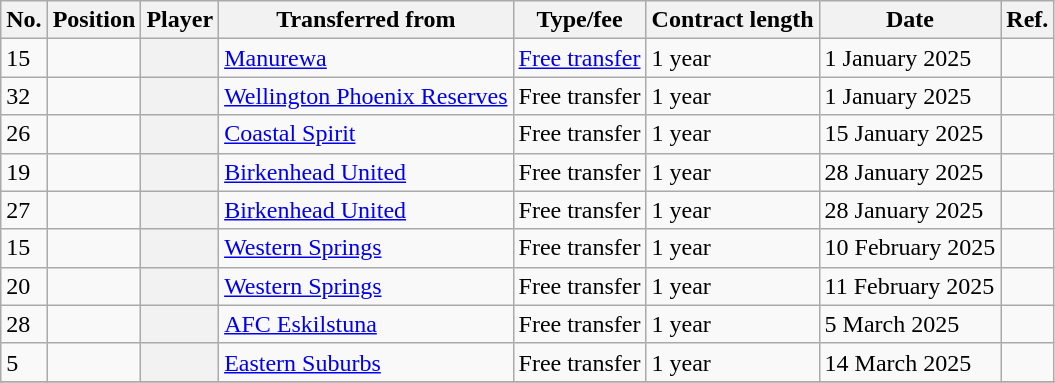<table class="wikitable plainrowheaders sortable" style="text-align:center; text-align:left">
<tr>
<th scope="col">No.</th>
<th scope="col">Position</th>
<th scope="col">Player</th>
<th scope="col">Transferred from</th>
<th scope="col">Type/fee</th>
<th scope="col">Contract length</th>
<th scope="col">Date</th>
<th class="unsortable" scope="col">Ref.</th>
</tr>
<tr>
<td>15</td>
<td></td>
<th scope="row"> </th>
<td> <a href='#'>Manurewa</a></td>
<td><a href='#'>Free transfer</a></td>
<td>1 year</td>
<td>1 January 2025</td>
<td></td>
</tr>
<tr>
<td>32</td>
<td></td>
<th scope="row"> </th>
<td> <a href='#'>Wellington Phoenix Reserves</a></td>
<td>Free transfer</td>
<td>1 year</td>
<td>1 January 2025</td>
<td></td>
</tr>
<tr>
<td>26</td>
<td></td>
<th scope="row"> </th>
<td> <a href='#'>Coastal Spirit</a></td>
<td>Free transfer</td>
<td>1 year</td>
<td>15 January 2025</td>
<td></td>
</tr>
<tr>
<td>19</td>
<td></td>
<th scope="row"> </th>
<td> <a href='#'>Birkenhead United</a></td>
<td>Free transfer</td>
<td>1 year</td>
<td>28 January 2025</td>
<td></td>
</tr>
<tr>
<td>27</td>
<td></td>
<th scope="row"> </th>
<td> <a href='#'>Birkenhead United</a></td>
<td>Free transfer</td>
<td>1 year</td>
<td>28 January 2025</td>
<td></td>
</tr>
<tr>
<td>15</td>
<td></td>
<th scope="row"> </th>
<td> <a href='#'>Western Springs</a></td>
<td>Free transfer</td>
<td>1 year</td>
<td>10 February 2025</td>
<td></td>
</tr>
<tr>
<td>20</td>
<td></td>
<th scope="row"> </th>
<td> <a href='#'>Western Springs</a></td>
<td>Free transfer</td>
<td>1 year</td>
<td>11 February 2025</td>
<td></td>
</tr>
<tr>
<td>28</td>
<td></td>
<th scope="row"> </th>
<td> <a href='#'>AFC Eskilstuna</a></td>
<td>Free transfer</td>
<td>1 year</td>
<td>5 March 2025</td>
<td></td>
</tr>
<tr>
<td>5</td>
<td></td>
<th scope="row"> </th>
<td> <a href='#'>Eastern Suburbs</a></td>
<td>Free transfer</td>
<td>1 year</td>
<td>14 March 2025</td>
<td></td>
</tr>
<tr>
</tr>
</table>
